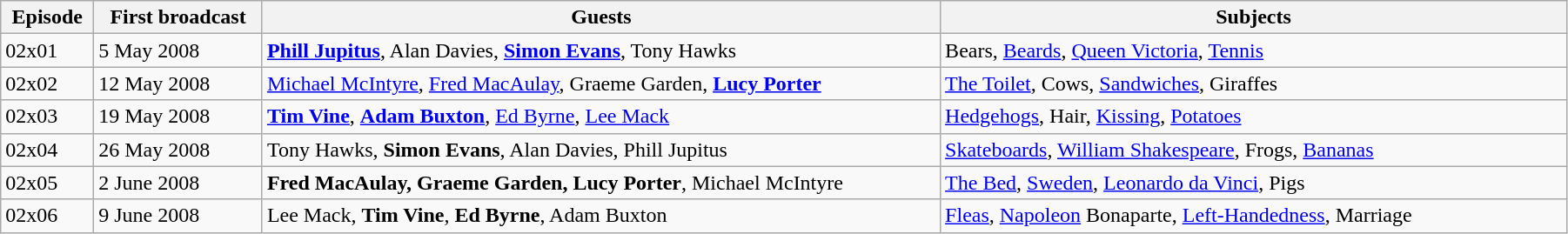<table class="wikitable" style="width:95%;">
<tr>
<th>Episode</th>
<th>First broadcast</th>
<th>Guests</th>
<th style="width:40%;">Subjects</th>
</tr>
<tr>
<td>02x01</td>
<td>5 May 2008</td>
<td><strong><a href='#'>Phill Jupitus</a></strong>, Alan Davies, <strong><a href='#'>Simon Evans</a></strong>, Tony Hawks</td>
<td>Bears, <a href='#'>Beards</a>, <a href='#'>Queen Victoria</a>, <a href='#'>Tennis</a></td>
</tr>
<tr>
<td>02x02</td>
<td>12 May 2008</td>
<td><a href='#'>Michael McIntyre</a>, <a href='#'>Fred MacAulay</a>, Graeme Garden, <strong><a href='#'>Lucy Porter</a></strong></td>
<td><a href='#'>The Toilet</a>, Cows, <a href='#'>Sandwiches</a>, Giraffes</td>
</tr>
<tr>
<td>02x03</td>
<td>19 May 2008</td>
<td><strong><a href='#'>Tim Vine</a></strong>, <strong><a href='#'>Adam Buxton</a></strong>, <a href='#'>Ed Byrne</a>, <a href='#'>Lee Mack</a></td>
<td><a href='#'>Hedgehogs</a>, Hair, <a href='#'>Kissing</a>, <a href='#'>Potatoes</a></td>
</tr>
<tr>
<td>02x04</td>
<td>26 May 2008</td>
<td>Tony Hawks, <strong>Simon Evans</strong>, Alan Davies, Phill Jupitus</td>
<td><a href='#'>Skateboards</a>, <a href='#'>William Shakespeare</a>, Frogs, <a href='#'>Bananas</a></td>
</tr>
<tr>
<td>02x05</td>
<td>2 June 2008</td>
<td><strong>Fred MacAulay, Graeme Garden, Lucy Porter</strong>, Michael McIntyre</td>
<td><a href='#'>The Bed</a>, <a href='#'>Sweden</a>, <a href='#'>Leonardo da Vinci</a>, Pigs</td>
</tr>
<tr>
<td>02x06</td>
<td>9 June 2008</td>
<td>Lee Mack, <strong>Tim Vine</strong>, <strong>Ed Byrne</strong>, Adam Buxton</td>
<td><a href='#'>Fleas</a>, <a href='#'>Napoleon</a> Bonaparte, <a href='#'>Left-Handedness</a>, Marriage</td>
</tr>
</table>
